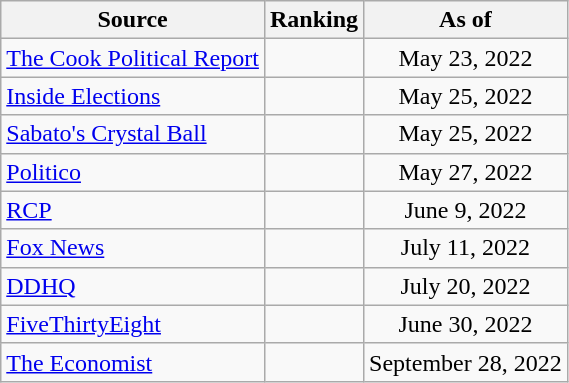<table class="wikitable" style="text-align:center">
<tr>
<th>Source</th>
<th>Ranking</th>
<th>As of</th>
</tr>
<tr>
<td align=left><a href='#'>The Cook Political Report</a></td>
<td></td>
<td>May 23, 2022</td>
</tr>
<tr>
<td align=left><a href='#'>Inside Elections</a></td>
<td></td>
<td>May 25, 2022</td>
</tr>
<tr>
<td align=left><a href='#'>Sabato's Crystal Ball</a></td>
<td></td>
<td>May 25, 2022</td>
</tr>
<tr>
<td align=left><a href='#'>Politico</a></td>
<td></td>
<td>May 27, 2022</td>
</tr>
<tr>
<td style="text-align:left;"><a href='#'>RCP</a></td>
<td></td>
<td>June 9, 2022</td>
</tr>
<tr>
<td align=left><a href='#'>Fox News</a></td>
<td></td>
<td>July 11, 2022</td>
</tr>
<tr>
<td align="left"><a href='#'>DDHQ</a></td>
<td></td>
<td>July 20, 2022</td>
</tr>
<tr>
<td align="left"><a href='#'>FiveThirtyEight</a></td>
<td></td>
<td>June 30, 2022</td>
</tr>
<tr>
<td align="left"><a href='#'>The Economist</a></td>
<td></td>
<td>September 28, 2022</td>
</tr>
</table>
